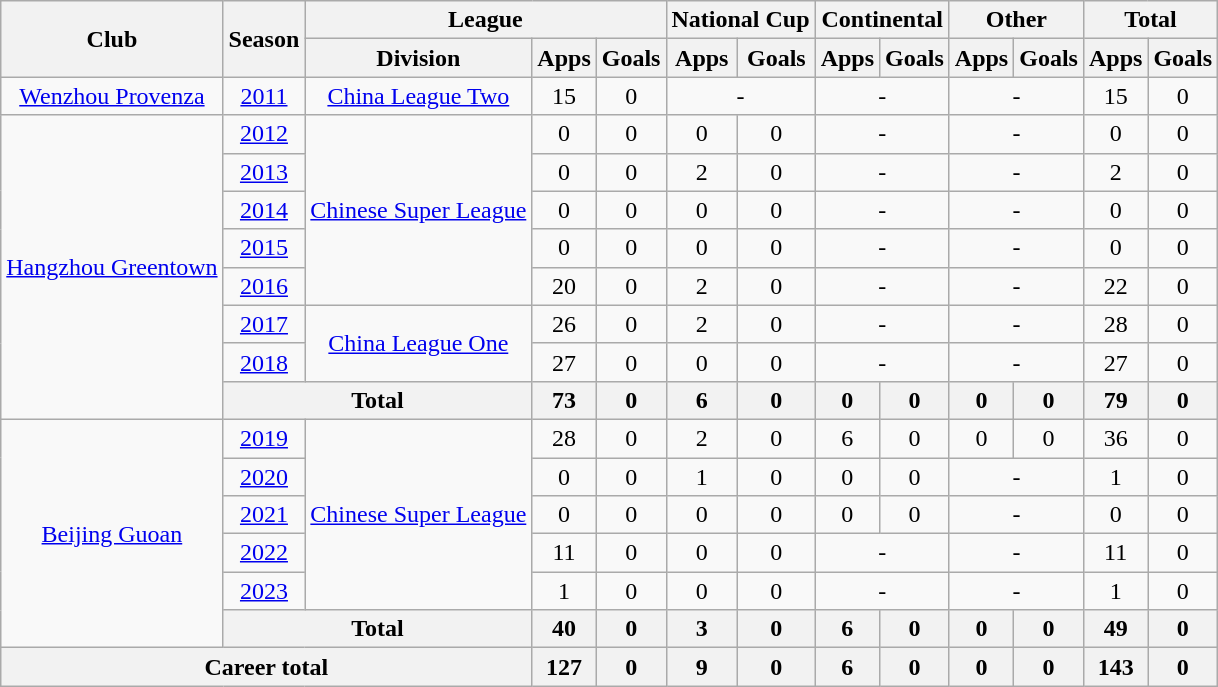<table class="wikitable" style="text-align: center">
<tr>
<th rowspan="2">Club</th>
<th rowspan="2">Season</th>
<th colspan="3">League</th>
<th colspan="2">National Cup</th>
<th colspan="2">Continental</th>
<th colspan="2">Other</th>
<th colspan="2">Total</th>
</tr>
<tr>
<th>Division</th>
<th>Apps</th>
<th>Goals</th>
<th>Apps</th>
<th>Goals</th>
<th>Apps</th>
<th>Goals</th>
<th>Apps</th>
<th>Goals</th>
<th>Apps</th>
<th>Goals</th>
</tr>
<tr>
<td><a href='#'>Wenzhou Provenza</a></td>
<td><a href='#'>2011</a></td>
<td><a href='#'>China League Two</a></td>
<td>15</td>
<td>0</td>
<td colspan="2">-</td>
<td colspan="2">-</td>
<td colspan="2">-</td>
<td>15</td>
<td>0</td>
</tr>
<tr>
<td rowspan="8"><a href='#'>Hangzhou Greentown</a></td>
<td><a href='#'>2012</a></td>
<td rowspan="5"><a href='#'>Chinese Super League</a></td>
<td>0</td>
<td>0</td>
<td>0</td>
<td>0</td>
<td colspan="2">-</td>
<td colspan="2">-</td>
<td>0</td>
<td>0</td>
</tr>
<tr>
<td><a href='#'>2013</a></td>
<td>0</td>
<td>0</td>
<td>2</td>
<td>0</td>
<td colspan="2">-</td>
<td colspan="2">-</td>
<td>2</td>
<td>0</td>
</tr>
<tr>
<td><a href='#'>2014</a></td>
<td>0</td>
<td>0</td>
<td>0</td>
<td>0</td>
<td colspan="2">-</td>
<td colspan="2">-</td>
<td>0</td>
<td>0</td>
</tr>
<tr>
<td><a href='#'>2015</a></td>
<td>0</td>
<td>0</td>
<td>0</td>
<td>0</td>
<td colspan="2">-</td>
<td colspan="2">-</td>
<td>0</td>
<td>0</td>
</tr>
<tr>
<td><a href='#'>2016</a></td>
<td>20</td>
<td>0</td>
<td>2</td>
<td>0</td>
<td colspan="2">-</td>
<td colspan="2">-</td>
<td>22</td>
<td>0</td>
</tr>
<tr>
<td><a href='#'>2017</a></td>
<td rowspan="2"><a href='#'>China League One</a></td>
<td>26</td>
<td>0</td>
<td>2</td>
<td>0</td>
<td colspan="2">-</td>
<td colspan="2">-</td>
<td>28</td>
<td>0</td>
</tr>
<tr>
<td><a href='#'>2018</a></td>
<td>27</td>
<td>0</td>
<td>0</td>
<td>0</td>
<td colspan="2">-</td>
<td colspan="2">-</td>
<td>27</td>
<td>0</td>
</tr>
<tr>
<th colspan="2"><strong>Total</strong></th>
<th>73</th>
<th>0</th>
<th>6</th>
<th>0</th>
<th>0</th>
<th>0</th>
<th>0</th>
<th>0</th>
<th>79</th>
<th>0</th>
</tr>
<tr>
<td rowspan="6"><a href='#'>Beijing Guoan</a></td>
<td><a href='#'>2019</a></td>
<td rowspan="5"><a href='#'>Chinese Super League</a></td>
<td>28</td>
<td>0</td>
<td>2</td>
<td>0</td>
<td>6</td>
<td>0</td>
<td>0</td>
<td>0</td>
<td>36</td>
<td>0</td>
</tr>
<tr>
<td><a href='#'>2020</a></td>
<td>0</td>
<td>0</td>
<td>1</td>
<td>0</td>
<td>0</td>
<td>0</td>
<td colspan="2">-</td>
<td>1</td>
<td>0</td>
</tr>
<tr>
<td><a href='#'>2021</a></td>
<td>0</td>
<td>0</td>
<td>0</td>
<td>0</td>
<td>0</td>
<td>0</td>
<td colspan="2">-</td>
<td>0</td>
<td>0</td>
</tr>
<tr>
<td><a href='#'>2022</a></td>
<td>11</td>
<td>0</td>
<td>0</td>
<td>0</td>
<td colspan="2">-</td>
<td colspan="2">-</td>
<td>11</td>
<td>0</td>
</tr>
<tr>
<td><a href='#'>2023</a></td>
<td>1</td>
<td>0</td>
<td>0</td>
<td>0</td>
<td colspan="2">-</td>
<td colspan="2">-</td>
<td>1</td>
<td>0</td>
</tr>
<tr>
<th colspan="2"><strong>Total</strong></th>
<th>40</th>
<th>0</th>
<th>3</th>
<th>0</th>
<th>6</th>
<th>0</th>
<th>0</th>
<th>0</th>
<th>49</th>
<th>0</th>
</tr>
<tr>
<th colspan="3">Career total</th>
<th>127</th>
<th>0</th>
<th>9</th>
<th>0</th>
<th>6</th>
<th>0</th>
<th>0</th>
<th>0</th>
<th>143</th>
<th>0</th>
</tr>
</table>
